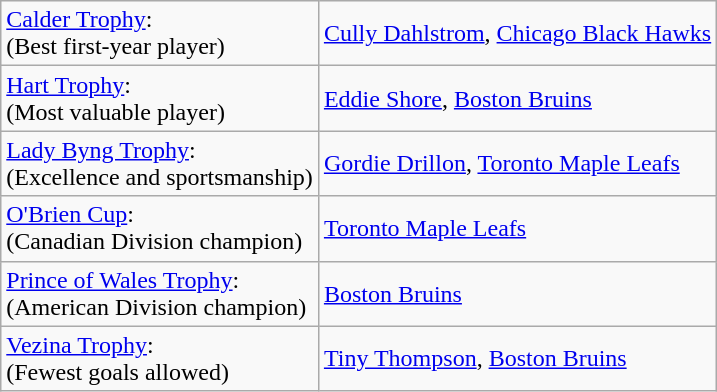<table class="wikitable">
<tr>
<td><a href='#'>Calder Trophy</a>:<br>(Best first-year player)</td>
<td><a href='#'>Cully Dahlstrom</a>, <a href='#'>Chicago Black Hawks</a></td>
</tr>
<tr>
<td><a href='#'>Hart Trophy</a>:<br>(Most valuable player)</td>
<td><a href='#'>Eddie Shore</a>, <a href='#'>Boston Bruins</a></td>
</tr>
<tr>
<td><a href='#'>Lady Byng Trophy</a>:<br>(Excellence and sportsmanship)</td>
<td><a href='#'>Gordie Drillon</a>, <a href='#'>Toronto Maple Leafs</a></td>
</tr>
<tr>
<td><a href='#'>O'Brien Cup</a>:<br>(Canadian Division champion)</td>
<td><a href='#'>Toronto Maple Leafs</a></td>
</tr>
<tr>
<td><a href='#'>Prince of Wales Trophy</a>:<br>(American Division champion)</td>
<td><a href='#'>Boston Bruins</a></td>
</tr>
<tr>
<td><a href='#'>Vezina Trophy</a>:<br>(Fewest goals allowed)</td>
<td><a href='#'>Tiny Thompson</a>, <a href='#'>Boston Bruins</a></td>
</tr>
</table>
